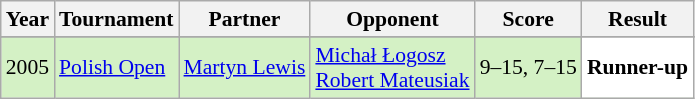<table class="sortable wikitable" style="font-size: 90%;">
<tr>
<th>Year</th>
<th>Tournament</th>
<th>Partner</th>
<th>Opponent</th>
<th>Score</th>
<th>Result</th>
</tr>
<tr>
</tr>
<tr style="background:#D4F1C5">
<td align="center">2005</td>
<td align="left"><a href='#'>Polish Open</a></td>
<td align="left"> <a href='#'>Martyn Lewis</a></td>
<td align="left"> <a href='#'>Michał Łogosz</a><br> <a href='#'>Robert Mateusiak</a></td>
<td align="left">9–15, 7–15</td>
<td style="text-align:left; background:white"> <strong>Runner-up</strong></td>
</tr>
</table>
